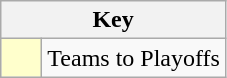<table class="wikitable" style="text-align: center;">
<tr>
<th colspan=2>Key</th>
</tr>
<tr>
<td style="background:#ffffcc; width:20px;"></td>
<td align=left>Teams to Playoffs</td>
</tr>
</table>
